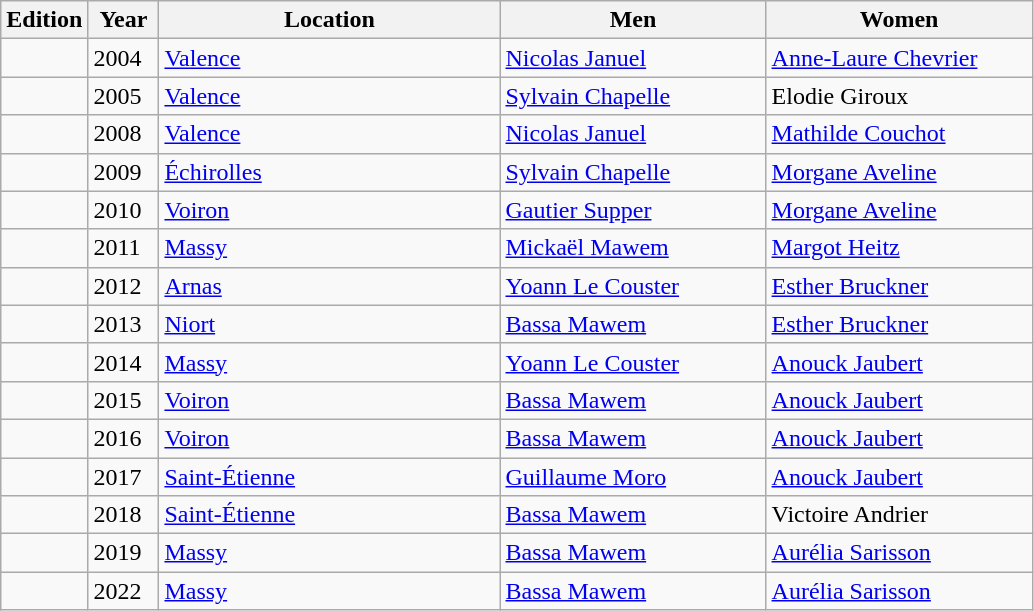<table class="wikitable">
<tr>
<th style="width:40px">Edition</th>
<th style="width:40px">Year</th>
<th style="width:220px">Location</th>
<th style="width:170px">Men</th>
<th style="width:170px">Women</th>
</tr>
<tr>
<td></td>
<td>2004</td>
<td><a href='#'>Valence</a></td>
<td><a href='#'>Nicolas Januel</a></td>
<td><a href='#'>Anne-Laure Chevrier</a></td>
</tr>
<tr>
<td></td>
<td>2005</td>
<td><a href='#'>Valence</a></td>
<td><a href='#'>Sylvain Chapelle</a></td>
<td>Elodie Giroux</td>
</tr>
<tr>
<td></td>
<td>2008</td>
<td><a href='#'>Valence</a></td>
<td><a href='#'>Nicolas Januel</a></td>
<td><a href='#'>Mathilde Couchot</a></td>
</tr>
<tr>
<td></td>
<td>2009</td>
<td><a href='#'>Échirolles</a></td>
<td><a href='#'>Sylvain Chapelle</a></td>
<td><a href='#'>Morgane Aveline</a></td>
</tr>
<tr>
<td></td>
<td>2010</td>
<td><a href='#'>Voiron</a></td>
<td><a href='#'>Gautier Supper</a></td>
<td><a href='#'>Morgane Aveline</a></td>
</tr>
<tr>
<td></td>
<td>2011</td>
<td><a href='#'>Massy</a></td>
<td><a href='#'>Mickaël Mawem</a></td>
<td><a href='#'>Margot Heitz</a></td>
</tr>
<tr>
<td></td>
<td>2012</td>
<td><a href='#'>Arnas</a></td>
<td><a href='#'>Yoann Le Couster</a></td>
<td><a href='#'>Esther Bruckner</a></td>
</tr>
<tr>
<td></td>
<td>2013</td>
<td><a href='#'>Niort</a></td>
<td><a href='#'>Bassa Mawem</a></td>
<td><a href='#'>Esther Bruckner</a></td>
</tr>
<tr>
<td></td>
<td>2014</td>
<td><a href='#'>Massy</a></td>
<td><a href='#'>Yoann Le Couster</a></td>
<td><a href='#'>Anouck Jaubert</a></td>
</tr>
<tr>
<td></td>
<td>2015</td>
<td><a href='#'>Voiron</a></td>
<td><a href='#'>Bassa Mawem</a></td>
<td><a href='#'>Anouck Jaubert</a></td>
</tr>
<tr>
<td></td>
<td>2016</td>
<td><a href='#'>Voiron</a></td>
<td><a href='#'>Bassa Mawem</a></td>
<td><a href='#'>Anouck Jaubert</a></td>
</tr>
<tr>
<td></td>
<td>2017</td>
<td><a href='#'>Saint-Étienne</a></td>
<td><a href='#'>Guillaume Moro</a></td>
<td><a href='#'>Anouck Jaubert</a></td>
</tr>
<tr>
<td></td>
<td>2018</td>
<td><a href='#'>Saint-Étienne</a></td>
<td><a href='#'>Bassa Mawem</a></td>
<td>Victoire Andrier</td>
</tr>
<tr>
<td></td>
<td>2019</td>
<td><a href='#'>Massy</a></td>
<td><a href='#'>Bassa Mawem</a></td>
<td><a href='#'>Aurélia Sarisson</a></td>
</tr>
<tr>
<td></td>
<td>2022</td>
<td><a href='#'>Massy</a></td>
<td><a href='#'>Bassa Mawem</a></td>
<td><a href='#'>Aurélia Sarisson</a></td>
</tr>
</table>
